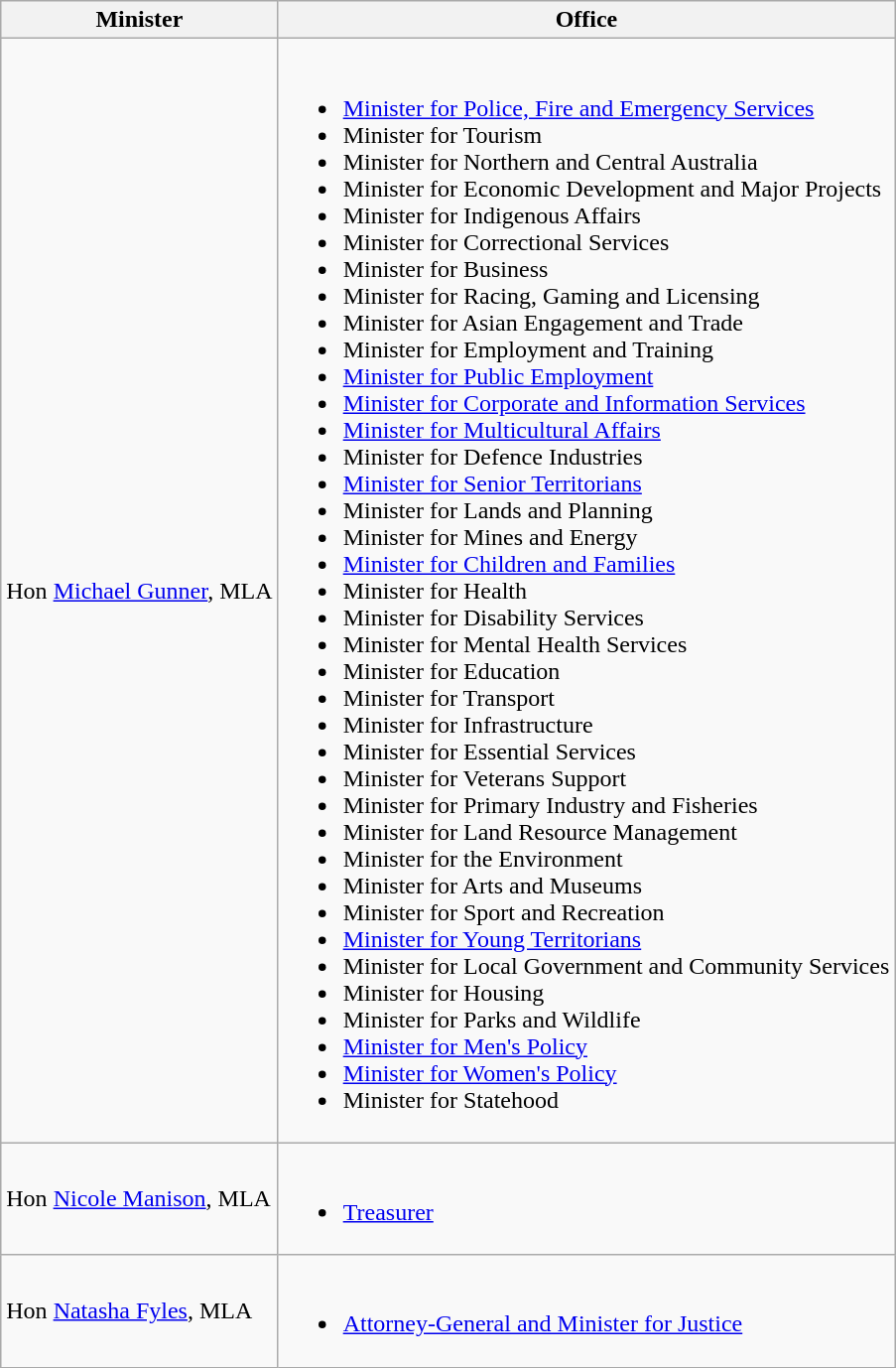<table class="wikitable">
<tr>
<th>Minister</th>
<th>Office</th>
</tr>
<tr>
<td>Hon <a href='#'>Michael Gunner</a>, MLA</td>
<td><br><ul><li><a href='#'>Minister for Police, Fire and Emergency Services</a></li><li>Minister for Tourism</li><li>Minister for Northern and Central Australia</li><li>Minister for Economic Development and Major Projects</li><li>Minister for Indigenous Affairs</li><li>Minister for Correctional Services</li><li>Minister for Business</li><li>Minister for Racing, Gaming and Licensing</li><li>Minister for Asian Engagement and Trade</li><li>Minister for Employment and Training</li><li><a href='#'>Minister for Public Employment</a></li><li><a href='#'>Minister for Corporate and Information Services</a></li><li><a href='#'>Minister for Multicultural Affairs</a></li><li>Minister for Defence Industries</li><li><a href='#'>Minister for Senior Territorians</a></li><li>Minister for Lands and Planning</li><li>Minister for Mines and Energy</li><li><a href='#'>Minister for Children and Families</a></li><li>Minister for Health</li><li>Minister for Disability Services</li><li>Minister for Mental Health Services</li><li>Minister for Education</li><li>Minister for Transport</li><li>Minister for Infrastructure</li><li>Minister for Essential Services</li><li>Minister for Veterans Support</li><li>Minister for Primary Industry and Fisheries</li><li>Minister for Land Resource Management</li><li>Minister for the Environment</li><li>Minister for Arts and Museums</li><li>Minister for Sport and Recreation</li><li><a href='#'>Minister for Young Territorians</a></li><li>Minister for Local Government and Community Services</li><li>Minister for Housing</li><li>Minister for Parks and Wildlife</li><li><a href='#'>Minister for Men's Policy</a></li><li><a href='#'>Minister for Women's Policy</a></li><li>Minister for Statehood</li></ul></td>
</tr>
<tr>
<td>Hon <a href='#'>Nicole Manison</a>, MLA</td>
<td><br><ul><li><a href='#'>Treasurer</a></li></ul></td>
</tr>
<tr>
<td>Hon <a href='#'>Natasha Fyles</a>, MLA</td>
<td><br><ul><li><a href='#'>Attorney-General and Minister for Justice</a></li></ul></td>
</tr>
</table>
